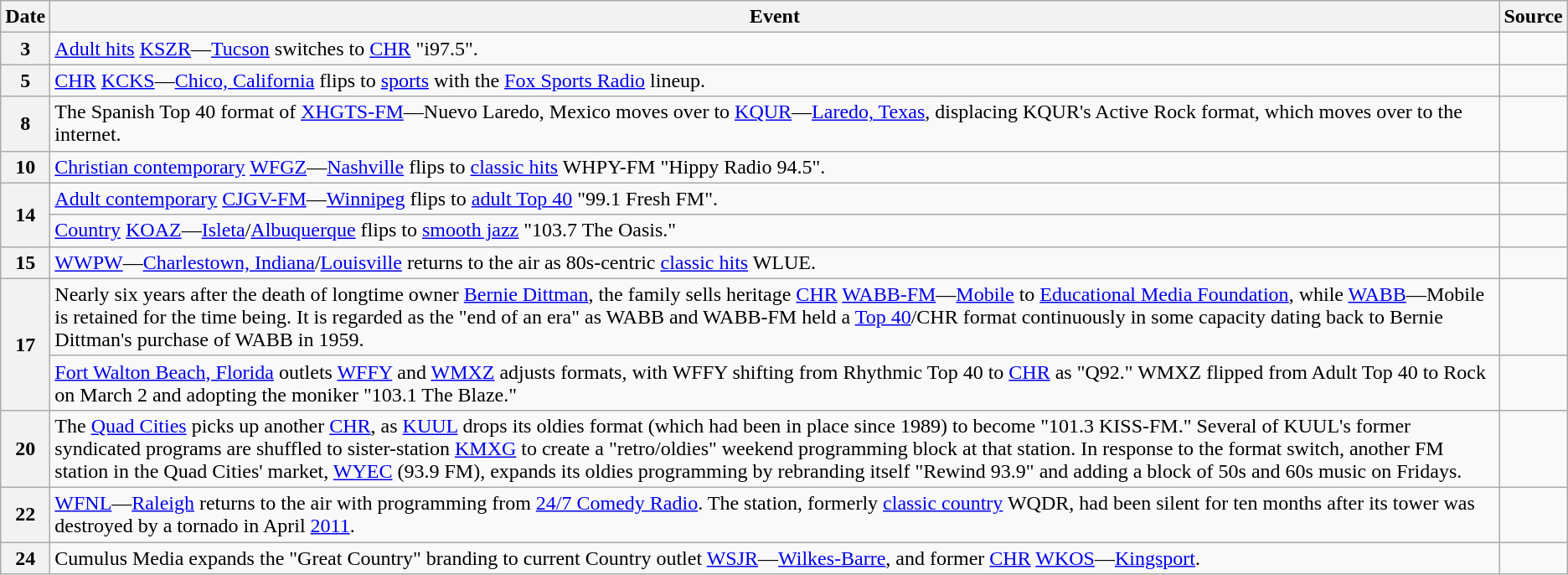<table class=wikitable>
<tr>
<th>Date</th>
<th>Event</th>
<th>Source</th>
</tr>
<tr>
<th>3</th>
<td><a href='#'>Adult hits</a> <a href='#'>KSZR</a>—<a href='#'>Tucson</a> switches to <a href='#'>CHR</a> "i97.5".</td>
<td></td>
</tr>
<tr>
<th>5</th>
<td><a href='#'>CHR</a> <a href='#'>KCKS</a>—<a href='#'>Chico, California</a> flips to <a href='#'>sports</a> with the <a href='#'>Fox Sports Radio</a> lineup.</td>
<td></td>
</tr>
<tr>
<th>8</th>
<td>The Spanish Top 40 format of <a href='#'>XHGTS-FM</a>—Nuevo Laredo, Mexico moves over to <a href='#'>KQUR</a>—<a href='#'>Laredo, Texas</a>, displacing KQUR's Active Rock format, which moves over to the internet.</td>
<td></td>
</tr>
<tr>
<th>10</th>
<td><a href='#'>Christian contemporary</a> <a href='#'>WFGZ</a>—<a href='#'>Nashville</a> flips to <a href='#'>classic hits</a> WHPY-FM "Hippy Radio 94.5".</td>
<td></td>
</tr>
<tr>
<th rowspan="2">14</th>
<td><a href='#'>Adult contemporary</a> <a href='#'>CJGV-FM</a>—<a href='#'>Winnipeg</a> flips to <a href='#'>adult Top 40</a> "99.1 Fresh FM".</td>
<td></td>
</tr>
<tr>
<td><a href='#'>Country</a> <a href='#'>KOAZ</a>—<a href='#'>Isleta</a>/<a href='#'>Albuquerque</a> flips to <a href='#'>smooth jazz</a> "103.7 The Oasis."</td>
<td></td>
</tr>
<tr>
<th>15</th>
<td><a href='#'>WWPW</a>—<a href='#'>Charlestown, Indiana</a>/<a href='#'>Louisville</a> returns to the air as 80s-centric <a href='#'>classic hits</a> WLUE.</td>
<td></td>
</tr>
<tr>
<th rowspan="2">17</th>
<td>Nearly six years after the death of longtime owner <a href='#'>Bernie Dittman</a>, the family sells heritage <a href='#'>CHR</a> <a href='#'>WABB-FM</a>—<a href='#'>Mobile</a> to <a href='#'>Educational Media Foundation</a>, while <a href='#'>WABB</a>—Mobile is retained for the time being. It is regarded as the "end of an era" as WABB and WABB-FM held a <a href='#'>Top 40</a>/CHR format continuously in some capacity dating back to Bernie Dittman's purchase of WABB in 1959.</td>
<td></td>
</tr>
<tr>
<td><a href='#'>Fort Walton Beach, Florida</a> outlets <a href='#'>WFFY</a> and <a href='#'>WMXZ</a> adjusts formats, with WFFY shifting from Rhythmic Top 40 to <a href='#'>CHR</a> as "Q92." WMXZ flipped from Adult Top 40 to Rock on March 2 and adopting the moniker "103.1 The Blaze."</td>
<td></td>
</tr>
<tr>
<th>20</th>
<td>The <a href='#'>Quad Cities</a> picks up another <a href='#'>CHR</a>, as <a href='#'>KUUL</a> drops its oldies format (which had been in place since 1989) to become "101.3 KISS-FM." Several of KUUL's former syndicated programs are shuffled to sister-station <a href='#'>KMXG</a> to create a "retro/oldies" weekend programming block at that station. In response to the format switch, another FM station in the Quad Cities' market, <a href='#'>WYEC</a> (93.9 FM), expands its oldies programming by rebranding itself "Rewind 93.9" and adding a block of 50s and 60s music on Fridays.</td>
<td></td>
</tr>
<tr>
<th>22</th>
<td><a href='#'>WFNL</a>—<a href='#'>Raleigh</a> returns to the air with programming from <a href='#'>24/7 Comedy Radio</a>. The station, formerly <a href='#'>classic country</a> WQDR, had been silent for ten months after its tower was destroyed by a tornado in April <a href='#'>2011</a>.</td>
<td></td>
</tr>
<tr>
<th>24</th>
<td>Cumulus Media expands the "Great Country" branding to current Country outlet <a href='#'>WSJR</a>—<a href='#'>Wilkes-Barre</a>, and former <a href='#'>CHR</a> <a href='#'>WKOS</a>—<a href='#'>Kingsport</a>.</td>
<td></td>
</tr>
</table>
